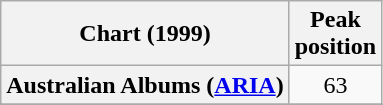<table class="wikitable sortable plainrowheaders">
<tr>
<th scope="col">Chart (1999)</th>
<th scope="col">Peak<br>position</th>
</tr>
<tr>
<th scope="row">Australian Albums (<a href='#'>ARIA</a>)</th>
<td style="text-align:center;">63</td>
</tr>
<tr>
</tr>
<tr>
</tr>
<tr>
</tr>
<tr>
</tr>
<tr>
</tr>
</table>
